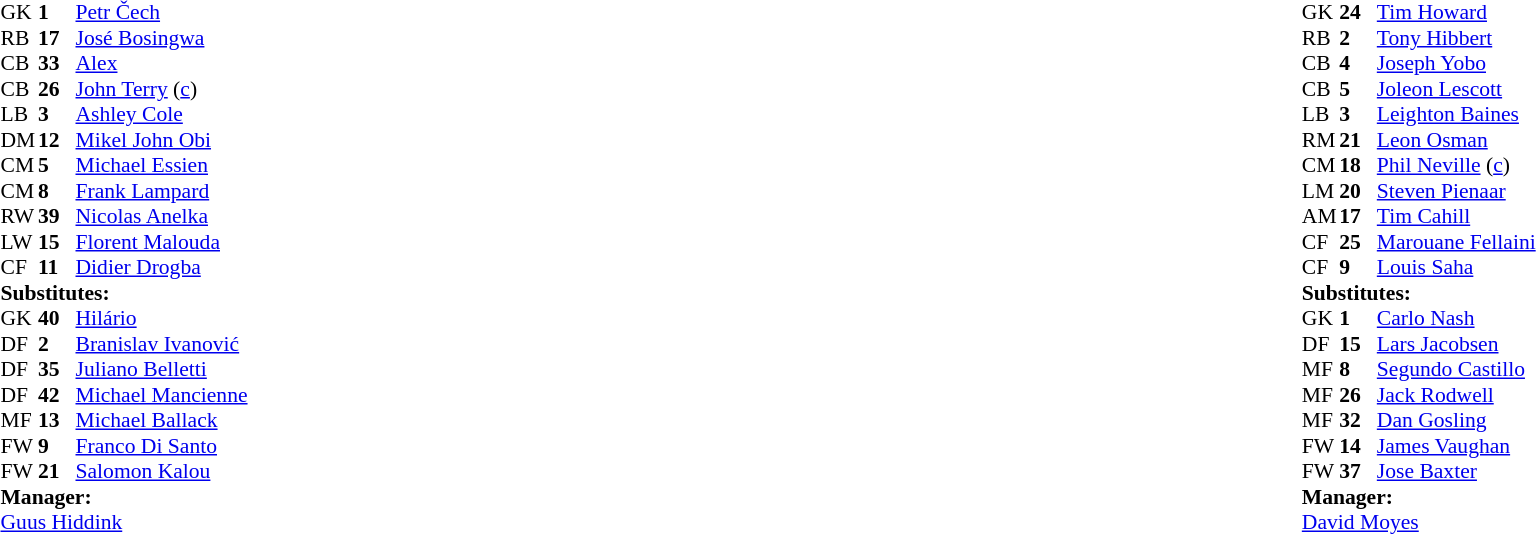<table width="100%">
<tr>
<td valign="top" width="50%"><br><table style="font-size: 90%" cellspacing="0" cellpadding="0">
<tr>
<th width="25"></th>
<th width="25"></th>
</tr>
<tr>
<td>GK</td>
<td><strong>1</strong></td>
<td> <a href='#'>Petr Čech</a></td>
</tr>
<tr>
<td>RB</td>
<td><strong>17</strong></td>
<td> <a href='#'>José Bosingwa</a></td>
</tr>
<tr>
<td>CB</td>
<td><strong>33</strong></td>
<td> <a href='#'>Alex</a></td>
</tr>
<tr>
<td>CB</td>
<td><strong>26</strong></td>
<td> <a href='#'>John Terry</a> (<a href='#'>c</a>)</td>
</tr>
<tr>
<td>LB</td>
<td><strong>3</strong></td>
<td> <a href='#'>Ashley Cole</a></td>
</tr>
<tr>
<td>DM</td>
<td><strong>12</strong></td>
<td> <a href='#'>Mikel John Obi</a></td>
<td></td>
</tr>
<tr>
<td>CM</td>
<td><strong>5</strong></td>
<td> <a href='#'>Michael Essien</a></td>
<td></td>
<td></td>
</tr>
<tr>
<td>CM</td>
<td><strong>8</strong></td>
<td> <a href='#'>Frank Lampard</a></td>
<td></td>
</tr>
<tr>
<td>RW</td>
<td><strong>39</strong></td>
<td> <a href='#'>Nicolas Anelka</a></td>
</tr>
<tr>
<td>LW</td>
<td><strong>15</strong></td>
<td> <a href='#'>Florent Malouda</a></td>
</tr>
<tr>
<td>CF</td>
<td><strong>11</strong></td>
<td> <a href='#'>Didier Drogba</a></td>
</tr>
<tr>
<td colspan=4><strong>Substitutes:</strong></td>
</tr>
<tr>
<td>GK</td>
<td><strong>40</strong></td>
<td> <a href='#'>Hilário</a></td>
</tr>
<tr>
<td>DF</td>
<td><strong>2</strong></td>
<td> <a href='#'>Branislav Ivanović</a></td>
</tr>
<tr>
<td>DF</td>
<td><strong>35</strong></td>
<td> <a href='#'>Juliano Belletti</a></td>
</tr>
<tr>
<td>DF</td>
<td><strong>42</strong></td>
<td> <a href='#'>Michael Mancienne</a></td>
</tr>
<tr>
<td>MF</td>
<td><strong>13</strong></td>
<td> <a href='#'>Michael Ballack</a></td>
<td></td>
<td></td>
</tr>
<tr>
<td>FW</td>
<td><strong>9</strong></td>
<td> <a href='#'>Franco Di Santo</a></td>
</tr>
<tr>
<td>FW</td>
<td><strong>21</strong></td>
<td> <a href='#'>Salomon Kalou</a></td>
</tr>
<tr>
<td colspan=4><strong>Manager:</strong></td>
</tr>
<tr>
<td colspan="4"> <a href='#'>Guus Hiddink</a></td>
</tr>
</table>
</td>
<td valign="top"></td>
<td valign="top" width="50%"><br><table style="font-size: 90%" cellspacing="0" cellpadding="0" align=center>
<tr>
<th width="25"></th>
<th width="25"></th>
</tr>
<tr>
<td>GK</td>
<td><strong>24</strong></td>
<td> <a href='#'>Tim Howard</a></td>
</tr>
<tr>
<td>RB</td>
<td><strong>2</strong></td>
<td> <a href='#'>Tony Hibbert</a></td>
<td></td>
<td></td>
</tr>
<tr>
<td>CB</td>
<td><strong>4</strong></td>
<td> <a href='#'>Joseph Yobo</a></td>
</tr>
<tr>
<td>CB</td>
<td><strong>5</strong></td>
<td> <a href='#'>Joleon Lescott</a></td>
</tr>
<tr>
<td>LB</td>
<td><strong>3</strong></td>
<td> <a href='#'>Leighton Baines</a></td>
<td></td>
</tr>
<tr>
<td>RM</td>
<td><strong>21</strong></td>
<td> <a href='#'>Leon Osman</a></td>
<td></td>
<td></td>
</tr>
<tr>
<td>CM</td>
<td><strong>18</strong></td>
<td> <a href='#'>Phil Neville</a> (<a href='#'>c</a>)</td>
<td></td>
</tr>
<tr>
<td>LM</td>
<td><strong>20</strong></td>
<td> <a href='#'>Steven Pienaar</a></td>
</tr>
<tr>
<td>AM</td>
<td><strong>17</strong></td>
<td> <a href='#'>Tim Cahill</a></td>
</tr>
<tr>
<td>CF</td>
<td><strong>25</strong></td>
<td> <a href='#'>Marouane Fellaini</a></td>
</tr>
<tr>
<td>CF</td>
<td><strong>9</strong></td>
<td> <a href='#'>Louis Saha</a></td>
<td></td>
<td></td>
</tr>
<tr>
<td colspan=4><strong>Substitutes:</strong></td>
</tr>
<tr>
<td>GK</td>
<td><strong>1</strong></td>
<td> <a href='#'>Carlo Nash</a></td>
</tr>
<tr>
<td>DF</td>
<td><strong>15</strong></td>
<td> <a href='#'>Lars Jacobsen</a></td>
<td></td>
<td></td>
</tr>
<tr>
<td>MF</td>
<td><strong>8</strong></td>
<td> <a href='#'>Segundo Castillo</a></td>
</tr>
<tr>
<td>MF</td>
<td><strong>26</strong></td>
<td> <a href='#'>Jack Rodwell</a></td>
</tr>
<tr>
<td>MF</td>
<td><strong>32</strong></td>
<td> <a href='#'>Dan Gosling</a></td>
<td></td>
<td></td>
</tr>
<tr>
<td>FW</td>
<td><strong>14</strong></td>
<td> <a href='#'>James Vaughan</a></td>
<td></td>
<td></td>
</tr>
<tr>
<td>FW</td>
<td><strong>37</strong></td>
<td> <a href='#'>Jose Baxter</a></td>
</tr>
<tr>
<td colspan=4><strong>Manager:</strong></td>
</tr>
<tr>
<td colspan="4"> <a href='#'>David Moyes</a></td>
</tr>
<tr>
</tr>
</table>
</td>
</tr>
</table>
